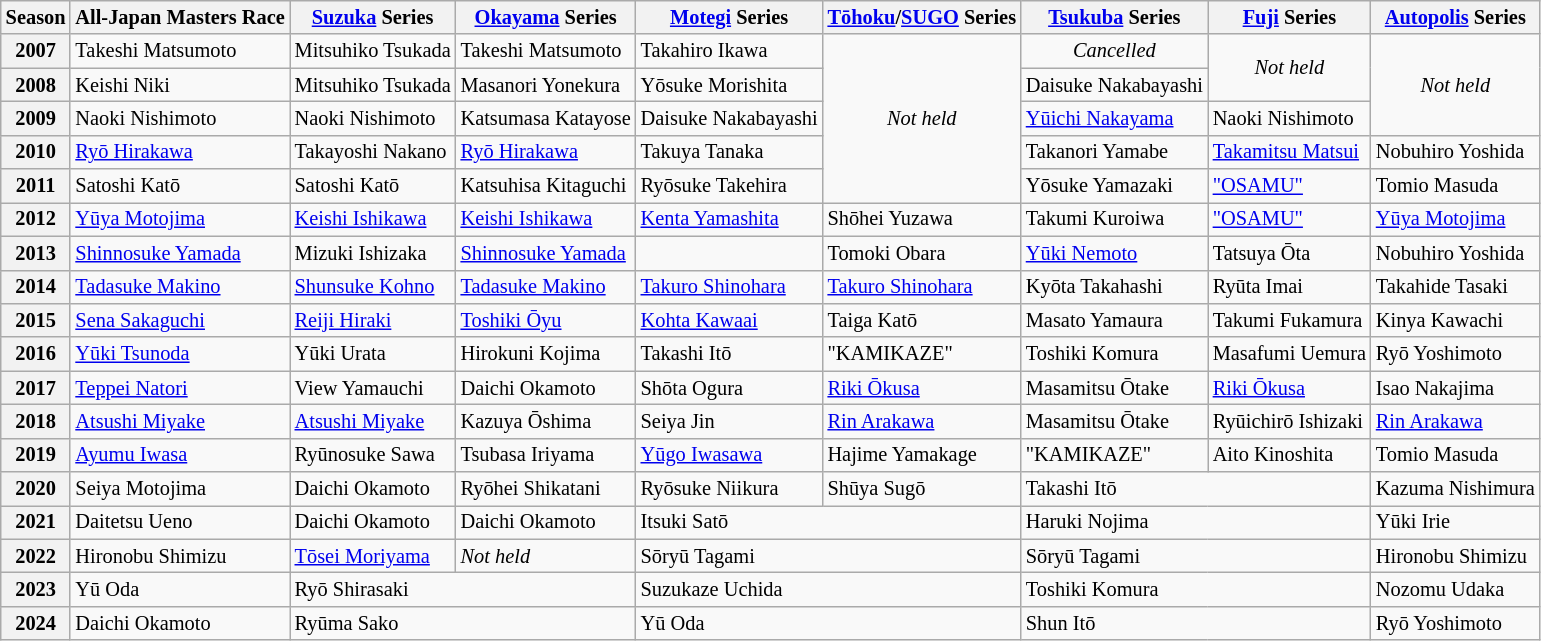<table class="wikitable" style="font-size:85%;">
<tr>
<th>Season</th>
<th>All-Japan Masters Race</th>
<th><a href='#'>Suzuka</a> Series</th>
<th><a href='#'>Okayama</a> Series</th>
<th><a href='#'>Motegi</a> Series</th>
<th><a href='#'>Tōhoku</a>/<a href='#'>SUGO</a> Series</th>
<th><a href='#'>Tsukuba</a> Series</th>
<th><a href='#'>Fuji</a> Series</th>
<th><a href='#'>Autopolis</a> Series</th>
</tr>
<tr>
<th>2007</th>
<td> Takeshi Matsumoto</td>
<td> Mitsuhiko Tsukada</td>
<td> Takeshi Matsumoto</td>
<td> Takahiro Ikawa</td>
<td rowspan="5" align="center"><em>Not held</em></td>
<td align="center"><em>Cancelled</em></td>
<td rowspan="2" align="center"><em>Not held</em></td>
<td rowspan="3" align="center"><em>Not held</em></td>
</tr>
<tr>
<th>2008</th>
<td> Keishi Niki</td>
<td> Mitsuhiko Tsukada</td>
<td> Masanori Yonekura</td>
<td> Yōsuke Morishita</td>
<td> Daisuke Nakabayashi</td>
</tr>
<tr>
<th>2009</th>
<td> Naoki Nishimoto</td>
<td> Naoki Nishimoto</td>
<td> Katsumasa Katayose</td>
<td> Daisuke Nakabayashi</td>
<td> <a href='#'>Yūichi Nakayama</a></td>
<td> Naoki Nishimoto</td>
</tr>
<tr>
<th>2010</th>
<td> <a href='#'>Ryō Hirakawa</a></td>
<td> Takayoshi Nakano</td>
<td> <a href='#'>Ryō Hirakawa</a></td>
<td> Takuya Tanaka</td>
<td> Takanori Yamabe</td>
<td> <a href='#'>Takamitsu Matsui</a></td>
<td> Nobuhiro Yoshida</td>
</tr>
<tr>
<th>2011</th>
<td> Satoshi Katō</td>
<td> Satoshi Katō</td>
<td> Katsuhisa Kitaguchi</td>
<td> Ryōsuke Takehira</td>
<td> Yōsuke Yamazaki</td>
<td> <a href='#'>"OSAMU"</a></td>
<td> Tomio Masuda</td>
</tr>
<tr>
<th>2012</th>
<td> <a href='#'>Yūya Motojima</a></td>
<td> <a href='#'>Keishi Ishikawa</a></td>
<td> <a href='#'>Keishi Ishikawa</a></td>
<td> <a href='#'>Kenta Yamashita</a></td>
<td> Shōhei Yuzawa</td>
<td> Takumi Kuroiwa</td>
<td> <a href='#'>"OSAMU"</a></td>
<td> <a href='#'>Yūya Motojima</a></td>
</tr>
<tr>
<th>2013</th>
<td> <a href='#'>Shinnosuke Yamada</a></td>
<td> Mizuki Ishizaka</td>
<td> <a href='#'>Shinnosuke Yamada</a></td>
<td> </td>
<td> Tomoki Obara</td>
<td> <a href='#'>Yūki Nemoto</a></td>
<td> Tatsuya Ōta</td>
<td> Nobuhiro Yoshida</td>
</tr>
<tr>
<th>2014</th>
<td> <a href='#'>Tadasuke Makino</a></td>
<td> <a href='#'>Shunsuke Kohno</a></td>
<td> <a href='#'>Tadasuke Makino</a></td>
<td> <a href='#'>Takuro Shinohara</a></td>
<td> <a href='#'>Takuro Shinohara</a></td>
<td> Kyōta Takahashi</td>
<td> Ryūta Imai</td>
<td> Takahide Tasaki</td>
</tr>
<tr>
<th>2015</th>
<td> <a href='#'>Sena Sakaguchi</a></td>
<td> <a href='#'>Reiji Hiraki</a></td>
<td> <a href='#'>Toshiki Ōyu</a></td>
<td> <a href='#'>Kohta Kawaai</a></td>
<td> Taiga Katō</td>
<td> Masato Yamaura</td>
<td> Takumi Fukamura</td>
<td> Kinya Kawachi</td>
</tr>
<tr>
<th>2016</th>
<td> <a href='#'>Yūki Tsunoda</a></td>
<td> Yūki Urata</td>
<td> Hirokuni Kojima</td>
<td> Takashi Itō</td>
<td> "KAMIKAZE"</td>
<td> Toshiki Komura</td>
<td> Masafumi Uemura</td>
<td> Ryō Yoshimoto</td>
</tr>
<tr>
<th>2017</th>
<td> <a href='#'>Teppei Natori</a></td>
<td> View Yamauchi</td>
<td> Daichi Okamoto</td>
<td> Shōta Ogura</td>
<td> <a href='#'>Riki Ōkusa</a></td>
<td> Masamitsu Ōtake</td>
<td> <a href='#'>Riki Ōkusa</a></td>
<td> Isao Nakajima</td>
</tr>
<tr>
<th>2018</th>
<td> <a href='#'>Atsushi Miyake</a></td>
<td> <a href='#'>Atsushi Miyake</a></td>
<td> Kazuya Ōshima</td>
<td> Seiya Jin</td>
<td> <a href='#'>Rin Arakawa</a></td>
<td> Masamitsu Ōtake</td>
<td> Ryūichirō Ishizaki</td>
<td> <a href='#'>Rin Arakawa</a></td>
</tr>
<tr>
<th>2019</th>
<td> <a href='#'>Ayumu Iwasa</a></td>
<td> Ryūnosuke Sawa</td>
<td> Tsubasa Iriyama</td>
<td> <a href='#'>Yūgo Iwasawa</a></td>
<td> Hajime Yamakage</td>
<td> "KAMIKAZE"</td>
<td> Aito Kinoshita</td>
<td> Tomio Masuda</td>
</tr>
<tr>
<th>2020</th>
<td> Seiya Motojima</td>
<td> Daichi Okamoto</td>
<td> Ryōhei Shikatani</td>
<td> Ryōsuke Niikura</td>
<td> Shūya Sugō</td>
<td colspan="2"> Takashi Itō</td>
<td> Kazuma Nishimura</td>
</tr>
<tr>
<th>2021</th>
<td> Daitetsu Ueno</td>
<td> Daichi Okamoto</td>
<td> Daichi Okamoto</td>
<td colspan="2"> Itsuki Satō</td>
<td colspan="2"> Haruki Nojima</td>
<td> Yūki Irie</td>
</tr>
<tr>
<th>2022</th>
<td> Hironobu Shimizu</td>
<td> <a href='#'>Tōsei Moriyama</a></td>
<td><em>Not held</em></td>
<td colspan="2"> Sōryū Tagami</td>
<td colspan="2"> Sōryū Tagami</td>
<td> Hironobu Shimizu</td>
</tr>
<tr>
<th>2023</th>
<td> Yū Oda</td>
<td colspan="2"> Ryō Shirasaki</td>
<td colspan="2"> Suzukaze Uchida</td>
<td colspan="2"> Toshiki Komura</td>
<td> Nozomu Udaka</td>
</tr>
<tr>
<th>2024</th>
<td> Daichi Okamoto</td>
<td colspan="2"> Ryūma Sako</td>
<td colspan="2"> Yū Oda</td>
<td colspan="2"> Shun Itō</td>
<td> Ryō Yoshimoto</td>
</tr>
</table>
